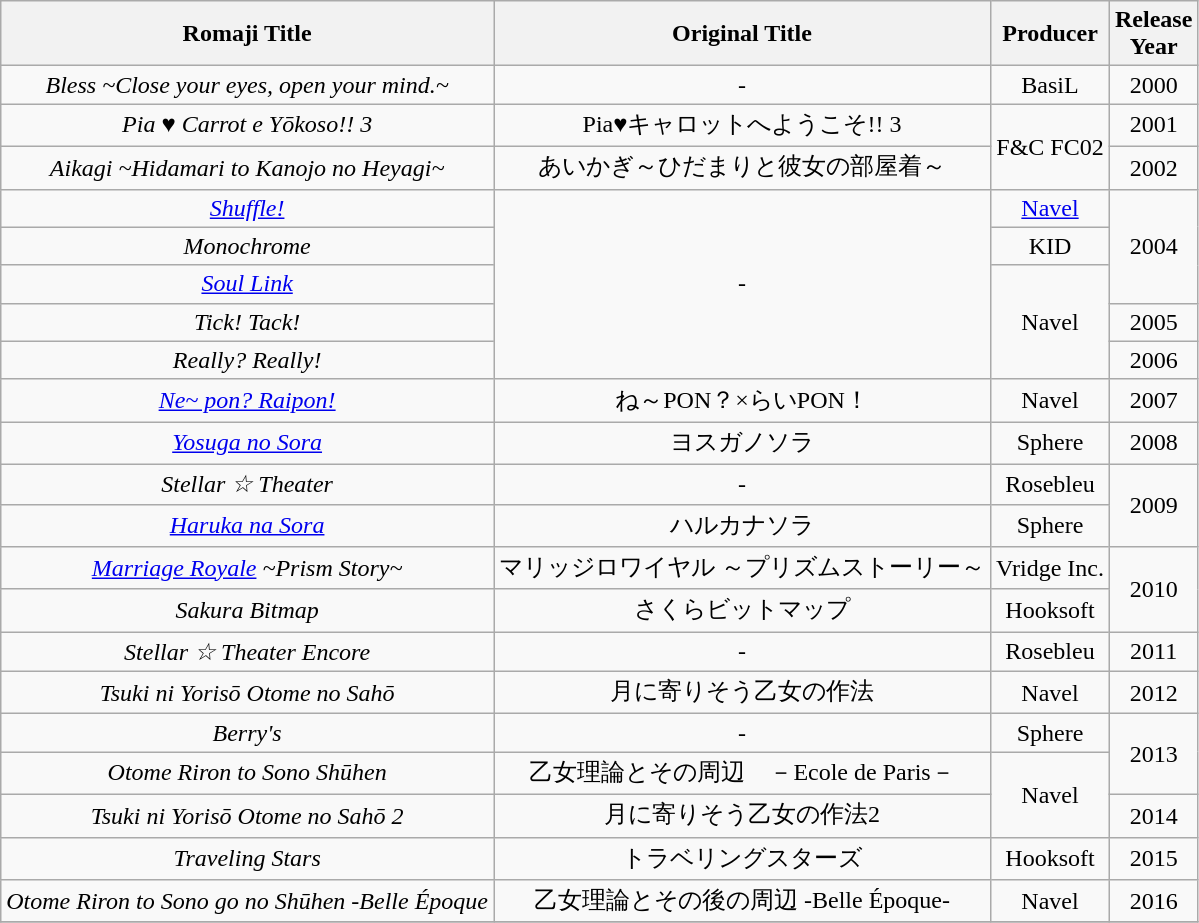<table class="wikitable" style="text-align: center">
<tr>
<th>Romaji Title</th>
<th>Original Title</th>
<th>Producer</th>
<th>Release<br>Year</th>
</tr>
<tr>
<td><em>Bless ~Close your eyes, open your mind.~</em></td>
<td>-</td>
<td>BasiL</td>
<td>2000</td>
</tr>
<tr>
<td><em>Pia ♥ Carrot e Yōkoso!! 3</em></td>
<td>Pia♥キャロットへようこそ!! 3</td>
<td rowspan="2">F&C FC02</td>
<td>2001</td>
</tr>
<tr>
<td><em>Aikagi ~Hidamari to Kanojo no Heyagi~</em></td>
<td>あいかぎ～ひだまりと彼女の部屋着～</td>
<td>2002</td>
</tr>
<tr>
<td><em><a href='#'>Shuffle!</a></em></td>
<td rowspan="5">-</td>
<td><a href='#'>Navel</a></td>
<td rowspan="3">2004</td>
</tr>
<tr>
<td><em>Monochrome</em></td>
<td>KID</td>
</tr>
<tr>
<td><em><a href='#'>Soul Link</a></em></td>
<td rowspan="3">Navel</td>
</tr>
<tr>
<td><em>Tick! Tack!</em></td>
<td>2005</td>
</tr>
<tr>
<td><em>Really? Really!</em></td>
<td>2006</td>
</tr>
<tr>
<td><em><a href='#'>Ne~ pon? Raipon!</a></em></td>
<td>ね～PON？×らいPON！</td>
<td>Navel</td>
<td>2007</td>
</tr>
<tr>
<td><em><a href='#'>Yosuga no Sora</a></em></td>
<td>ヨスガノソラ</td>
<td>Sphere</td>
<td>2008</td>
</tr>
<tr>
<td><em>Stellar ☆ Theater</em></td>
<td>-</td>
<td>Rosebleu</td>
<td rowspan="2">2009</td>
</tr>
<tr>
<td><em><a href='#'>Haruka na Sora</a></em></td>
<td>ハルカナソラ</td>
<td>Sphere</td>
</tr>
<tr>
<td><em><a href='#'>Marriage Royale</a> ~Prism Story~</em></td>
<td>マリッジロワイヤル ～プリズムストーリー～</td>
<td>Vridge Inc.</td>
<td rowspan="2">2010</td>
</tr>
<tr>
<td><em>Sakura Bitmap</em></td>
<td>さくらビットマップ</td>
<td>Hooksoft</td>
</tr>
<tr>
<td><em>Stellar ☆ Theater Encore</em></td>
<td>-</td>
<td>Rosebleu</td>
<td>2011</td>
</tr>
<tr>
<td><em>Tsuki ni Yorisō Otome no Sahō</em></td>
<td>月に寄りそう乙女の作法</td>
<td>Navel</td>
<td>2012</td>
</tr>
<tr>
<td><em>Berry's</em></td>
<td>-</td>
<td>Sphere</td>
<td rowspan="2">2013</td>
</tr>
<tr>
<td><em>Otome Riron to Sono Shūhen</em></td>
<td>乙女理論とその周辺　－Ecole de Paris－</td>
<td rowspan="2">Navel</td>
</tr>
<tr>
<td><em>Tsuki ni Yorisō Otome no Sahō 2</em></td>
<td>月に寄りそう乙女の作法2</td>
<td>2014</td>
</tr>
<tr>
<td><em>Traveling Stars</em></td>
<td>トラベリングスターズ</td>
<td>Hooksoft</td>
<td>2015</td>
</tr>
<tr>
<td><em>Otome Riron to Sono go no Shūhen -Belle Époque</em></td>
<td>乙女理論とその後の周辺 -Belle Époque-</td>
<td>Navel</td>
<td>2016</td>
</tr>
<tr>
</tr>
</table>
